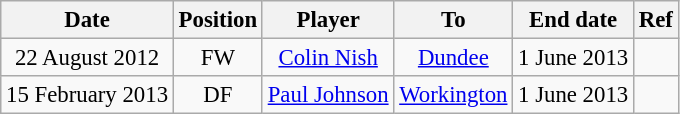<table class="wikitable" style="font-size: 95%; text-align: center;">
<tr>
<th>Date</th>
<th>Position</th>
<th>Player</th>
<th>To</th>
<th>End date</th>
<th>Ref</th>
</tr>
<tr>
<td>22 August 2012</td>
<td>FW</td>
<td><a href='#'>Colin Nish</a></td>
<td><a href='#'>Dundee</a></td>
<td>1 June 2013</td>
<td></td>
</tr>
<tr>
<td>15 February 2013</td>
<td>DF</td>
<td><a href='#'>Paul Johnson</a></td>
<td><a href='#'>Workington</a></td>
<td>1 June 2013</td>
<td></td>
</tr>
</table>
